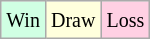<table class="wikitable">
<tr>
<td style="background:#d0ffe3;"><small>Win</small></td>
<td style="background:#ffffdd;"><small>Draw</small></td>
<td style="background:#ffd0e3;"><small>Loss</small></td>
</tr>
</table>
